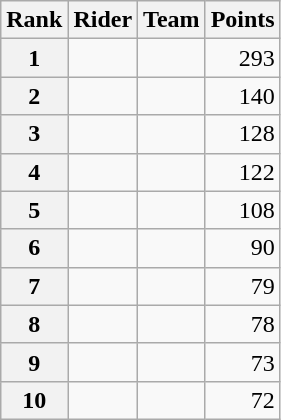<table class="wikitable">
<tr>
<th scope="col">Rank</th>
<th scope="col">Rider</th>
<th scope="col">Team</th>
<th scope="col">Points</th>
</tr>
<tr>
<th scope="col">1</th>
<td> </td>
<td></td>
<td align=right>293</td>
</tr>
<tr>
<th scope="col">2</th>
<td></td>
<td></td>
<td align=right>140</td>
</tr>
<tr>
<th scope="col">3</th>
<td></td>
<td></td>
<td align=right>128</td>
</tr>
<tr>
<th scope="col">4</th>
<td></td>
<td></td>
<td align=right>122</td>
</tr>
<tr>
<th scope="col">5</th>
<td></td>
<td></td>
<td align=right>108</td>
</tr>
<tr>
<th scope="col">6</th>
<td></td>
<td></td>
<td align=right>90</td>
</tr>
<tr>
<th scope="col">7</th>
<td></td>
<td></td>
<td align=right>79</td>
</tr>
<tr>
<th scope="col">8</th>
<td></td>
<td></td>
<td align=right>78</td>
</tr>
<tr>
<th scope="col">9</th>
<td></td>
<td></td>
<td align=right>73</td>
</tr>
<tr>
<th scope="col">10</th>
<td></td>
<td></td>
<td align=right>72</td>
</tr>
</table>
